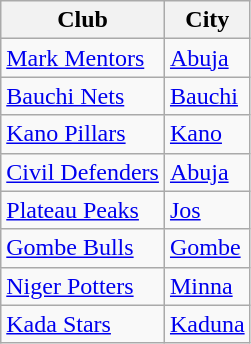<table class="wikitable sortable">
<tr>
<th>Club</th>
<th>City</th>
</tr>
<tr>
<td><a href='#'>Mark Mentors</a></td>
<td><a href='#'>Abuja</a></td>
</tr>
<tr>
<td><a href='#'>Bauchi Nets</a></td>
<td><a href='#'>Bauchi</a></td>
</tr>
<tr>
<td><a href='#'>Kano Pillars</a></td>
<td><a href='#'>Kano</a></td>
</tr>
<tr>
<td><a href='#'>Civil Defenders</a></td>
<td><a href='#'>Abuja</a></td>
</tr>
<tr>
<td><a href='#'>Plateau Peaks</a></td>
<td><a href='#'>Jos</a></td>
</tr>
<tr>
<td><a href='#'>Gombe Bulls</a></td>
<td><a href='#'>Gombe</a></td>
</tr>
<tr>
<td><a href='#'>Niger Potters</a></td>
<td><a href='#'>Minna</a></td>
</tr>
<tr>
<td><a href='#'>Kada Stars</a></td>
<td><a href='#'>Kaduna</a></td>
</tr>
</table>
